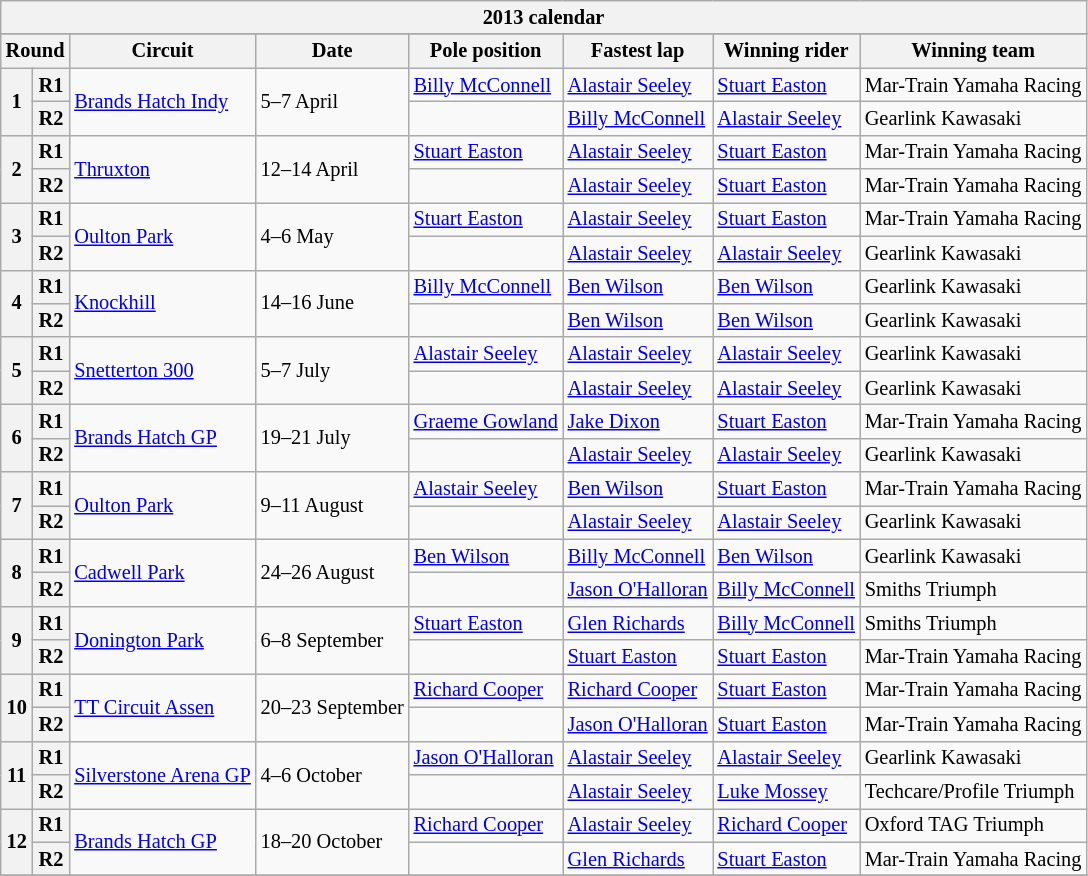<table class="wikitable" style="font-size: 85%">
<tr>
<th colspan=8>2013 calendar</th>
</tr>
<tr>
</tr>
<tr>
<th colspan=2>Round</th>
<th>Circuit</th>
<th>Date</th>
<th>Pole position</th>
<th>Fastest lap</th>
<th>Winning rider</th>
<th>Winning team</th>
</tr>
<tr>
<th rowspan=2>1</th>
<th>R1</th>
<td rowspan=2> <a href='#'>Brands Hatch Indy</a></td>
<td rowspan=2>5–7 April</td>
<td> <a href='#'>Billy McConnell</a></td>
<td> <a href='#'>Alastair Seeley</a></td>
<td> <a href='#'>Stuart Easton</a></td>
<td>Mar-Train Yamaha Racing</td>
</tr>
<tr>
<th>R2</th>
<td></td>
<td> <a href='#'>Billy McConnell</a></td>
<td> <a href='#'>Alastair Seeley</a></td>
<td>Gearlink Kawasaki</td>
</tr>
<tr>
<th rowspan=2>2</th>
<th>R1</th>
<td rowspan=2> <a href='#'>Thruxton</a></td>
<td rowspan=2>12–14 April</td>
<td> <a href='#'>Stuart Easton</a></td>
<td> <a href='#'>Alastair Seeley</a></td>
<td> <a href='#'>Stuart Easton</a></td>
<td>Mar-Train Yamaha Racing</td>
</tr>
<tr>
<th>R2</th>
<td></td>
<td> <a href='#'>Alastair Seeley</a></td>
<td> <a href='#'>Stuart Easton</a></td>
<td>Mar-Train Yamaha Racing</td>
</tr>
<tr>
<th rowspan=2>3</th>
<th>R1</th>
<td rowspan=2> <a href='#'>Oulton Park</a></td>
<td rowspan=2>4–6 May</td>
<td> <a href='#'>Stuart Easton</a></td>
<td> <a href='#'>Alastair Seeley</a></td>
<td> <a href='#'>Stuart Easton</a></td>
<td>Mar-Train Yamaha Racing</td>
</tr>
<tr>
<th>R2</th>
<td></td>
<td> <a href='#'>Alastair Seeley</a></td>
<td> <a href='#'>Alastair Seeley</a></td>
<td>Gearlink Kawasaki</td>
</tr>
<tr>
<th rowspan=2>4</th>
<th>R1</th>
<td rowspan=2> <a href='#'>Knockhill</a></td>
<td rowspan=2>14–16 June</td>
<td> <a href='#'>Billy McConnell</a></td>
<td> <a href='#'>Ben Wilson</a></td>
<td> <a href='#'>Ben Wilson</a></td>
<td>Gearlink Kawasaki</td>
</tr>
<tr>
<th>R2</th>
<td></td>
<td> <a href='#'>Ben Wilson</a></td>
<td> <a href='#'>Ben Wilson</a></td>
<td>Gearlink Kawasaki</td>
</tr>
<tr>
<th rowspan=2>5</th>
<th>R1</th>
<td rowspan=2> <a href='#'>Snetterton 300</a></td>
<td rowspan=2>5–7 July</td>
<td> <a href='#'>Alastair Seeley</a></td>
<td> <a href='#'>Alastair Seeley</a></td>
<td> <a href='#'>Alastair Seeley</a></td>
<td>Gearlink Kawasaki</td>
</tr>
<tr>
<th>R2</th>
<td></td>
<td> <a href='#'>Alastair Seeley</a></td>
<td> <a href='#'>Alastair Seeley</a></td>
<td>Gearlink Kawasaki</td>
</tr>
<tr>
<th rowspan=2>6</th>
<th>R1</th>
<td rowspan=2> <a href='#'>Brands Hatch GP</a></td>
<td rowspan=2>19–21 July</td>
<td> <a href='#'>Graeme Gowland</a></td>
<td> <a href='#'>Jake Dixon</a></td>
<td> <a href='#'>Stuart Easton</a></td>
<td>Mar-Train Yamaha Racing</td>
</tr>
<tr>
<th>R2</th>
<td></td>
<td> <a href='#'>Alastair Seeley</a></td>
<td> <a href='#'>Alastair Seeley</a></td>
<td>Gearlink Kawasaki</td>
</tr>
<tr>
<th rowspan=2>7</th>
<th>R1</th>
<td rowspan=2> <a href='#'>Oulton Park</a></td>
<td rowspan=2>9–11 August</td>
<td> <a href='#'>Alastair Seeley</a></td>
<td> <a href='#'>Ben Wilson</a></td>
<td> <a href='#'>Stuart Easton</a></td>
<td>Mar-Train Yamaha Racing</td>
</tr>
<tr>
<th>R2</th>
<td></td>
<td> <a href='#'>Alastair Seeley</a></td>
<td> <a href='#'>Alastair Seeley</a></td>
<td>Gearlink Kawasaki</td>
</tr>
<tr>
<th rowspan=2>8</th>
<th>R1</th>
<td rowspan=2> <a href='#'>Cadwell Park</a></td>
<td rowspan=2>24–26 August</td>
<td> <a href='#'>Ben Wilson</a></td>
<td> <a href='#'>Billy McConnell</a></td>
<td> <a href='#'>Ben Wilson</a></td>
<td>Gearlink Kawasaki</td>
</tr>
<tr>
<th>R2</th>
<td></td>
<td> <a href='#'>Jason O'Halloran</a></td>
<td> <a href='#'>Billy McConnell</a></td>
<td>Smiths Triumph</td>
</tr>
<tr>
<th rowspan=2>9</th>
<th>R1</th>
<td rowspan=2> <a href='#'>Donington Park</a></td>
<td rowspan=2>6–8 September</td>
<td> <a href='#'>Stuart Easton</a></td>
<td> <a href='#'>Glen Richards</a></td>
<td> <a href='#'>Billy McConnell</a></td>
<td>Smiths Triumph</td>
</tr>
<tr>
<th>R2</th>
<td></td>
<td> <a href='#'>Stuart Easton</a></td>
<td> <a href='#'>Stuart Easton</a></td>
<td>Mar-Train Yamaha Racing</td>
</tr>
<tr>
<th rowspan=2>10</th>
<th>R1</th>
<td rowspan=2> <a href='#'>TT Circuit Assen</a></td>
<td rowspan=2>20–23 September</td>
<td> <a href='#'>Richard Cooper</a></td>
<td> <a href='#'>Richard Cooper</a></td>
<td> <a href='#'>Stuart Easton</a></td>
<td>Mar-Train Yamaha Racing</td>
</tr>
<tr>
<th>R2</th>
<td></td>
<td> <a href='#'>Jason O'Halloran</a></td>
<td> <a href='#'>Stuart Easton</a></td>
<td>Mar-Train Yamaha Racing</td>
</tr>
<tr>
<th rowspan=2>11</th>
<th>R1</th>
<td rowspan=2> <a href='#'>Silverstone Arena GP</a></td>
<td rowspan=2>4–6 October</td>
<td> <a href='#'>Jason O'Halloran</a></td>
<td> <a href='#'>Alastair Seeley</a></td>
<td> <a href='#'>Alastair Seeley</a></td>
<td>Gearlink Kawasaki</td>
</tr>
<tr>
<th>R2</th>
<td></td>
<td> <a href='#'>Alastair Seeley</a></td>
<td> <a href='#'>Luke Mossey</a></td>
<td>Techcare/Profile Triumph</td>
</tr>
<tr>
<th rowspan=2>12</th>
<th>R1</th>
<td rowspan=2> <a href='#'>Brands Hatch GP</a></td>
<td rowspan=2>18–20 October</td>
<td> <a href='#'>Richard Cooper</a></td>
<td> <a href='#'>Alastair Seeley</a></td>
<td> <a href='#'>Richard Cooper</a></td>
<td>Oxford TAG Triumph</td>
</tr>
<tr>
<th>R2</th>
<td></td>
<td> <a href='#'>Glen Richards</a></td>
<td> <a href='#'>Stuart Easton</a></td>
<td>Mar-Train Yamaha Racing</td>
</tr>
<tr>
</tr>
</table>
